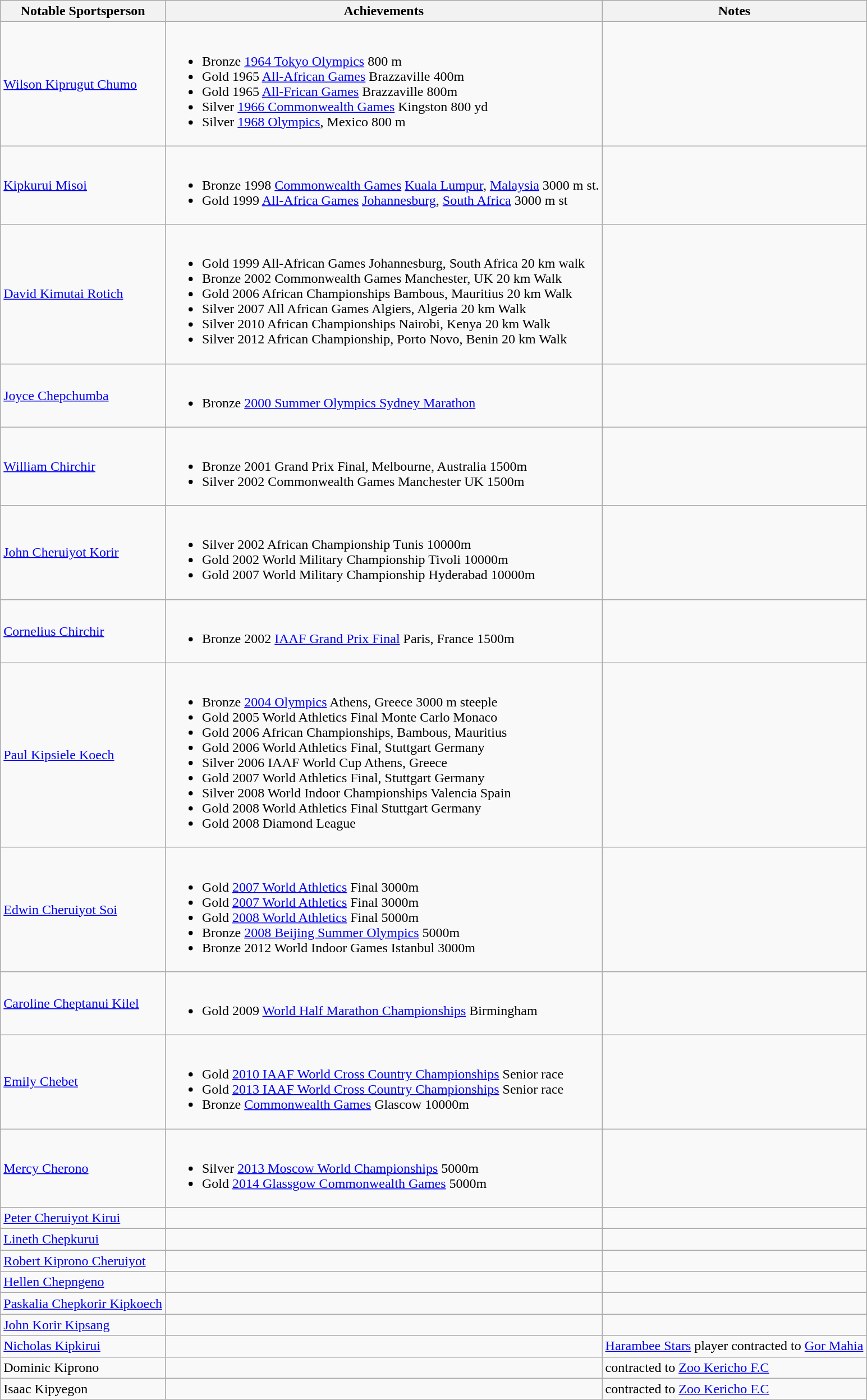<table class="wikitable sortable mw-collapsible">
<tr>
<th>Notable Sportsperson</th>
<th>Achievements</th>
<th>Notes</th>
</tr>
<tr>
<td><a href='#'>Wilson Kiprugut Chumo</a></td>
<td><br><ul><li>Bronze <a href='#'>1964 Tokyo Olympics</a> 800 m</li><li>Gold 1965 <a href='#'>All-African Games</a> Brazzaville 400m</li><li>Gold 1965 <a href='#'>All-Frican Games</a> Brazzaville 800m</li><li>Silver <a href='#'>1966 Commonwealth Games</a> Kingston 800 yd</li><li>Silver <a href='#'>1968 Olympics</a>, Mexico 800 m</li></ul></td>
<td></td>
</tr>
<tr>
<td><a href='#'>Kipkurui Misoi</a></td>
<td><br><ul><li>Bronze 1998 <a href='#'>Commonwealth Games</a> <a href='#'>Kuala Lumpur</a>, <a href='#'>Malaysia</a> 3000 m st.</li><li>Gold 1999 <a href='#'>All-Africa Games</a> <a href='#'>Johannesburg</a>, <a href='#'>South Africa</a> 3000 m st</li></ul></td>
<td></td>
</tr>
<tr>
<td><a href='#'>David Kimutai Rotich</a></td>
<td><br><ul><li>Gold 1999 All-African Games Johannesburg, South Africa 20 km walk</li><li>Bronze 2002 Commonwealth Games Manchester, UK 20 km Walk</li><li>Gold 2006 African Championships Bambous, Mauritius 20 km Walk</li><li>Silver 2007 All African Games Algiers, Algeria 20 km Walk</li><li>Silver 2010 African Championships Nairobi, Kenya 20 km Walk</li><li>Silver 2012 African Championship, Porto Novo, Benin 20 km Walk</li></ul></td>
<td></td>
</tr>
<tr>
<td><a href='#'>Joyce Chepchumba</a></td>
<td><br><ul><li>Bronze <a href='#'>2000 Summer Olympics Sydney Marathon</a></li></ul></td>
<td></td>
</tr>
<tr>
<td><a href='#'>William Chirchir</a></td>
<td><br><ul><li>Bronze 2001 Grand Prix Final, Melbourne, Australia 1500m</li><li>Silver 2002 Commonwealth Games Manchester UK 1500m</li></ul></td>
<td></td>
</tr>
<tr>
<td><a href='#'>John Cheruiyot Korir</a></td>
<td><br><ul><li>Silver 2002 African Championship Tunis 10000m</li><li>Gold 2002 World Military Championship Tivoli 10000m</li><li>Gold 2007 World Military Championship Hyderabad 10000m</li></ul></td>
<td></td>
</tr>
<tr>
<td><a href='#'>Cornelius Chirchir</a></td>
<td><br><ul><li>Bronze 2002 <a href='#'>IAAF Grand Prix Final</a> Paris,  France 1500m</li></ul></td>
<td></td>
</tr>
<tr>
<td><a href='#'>Paul Kipsiele Koech</a></td>
<td><br><ul><li>Bronze <a href='#'>2004 Olympics</a> Athens, Greece 3000 m steeple</li><li>Gold 2005 World Athletics Final Monte Carlo Monaco</li><li>Gold 2006 African Championships, Bambous, Mauritius</li><li>Gold 2006 World Athletics Final, Stuttgart Germany</li><li>Silver 2006 IAAF World Cup Athens, Greece</li><li>Gold 2007 World Athletics Final, Stuttgart Germany</li><li>Silver 2008 World Indoor Championships Valencia Spain</li><li>Gold 2008 World Athletics Final Stuttgart Germany</li><li>Gold 2008 Diamond League</li></ul></td>
<td></td>
</tr>
<tr>
<td><a href='#'>Edwin Cheruiyot Soi</a></td>
<td><br><ul><li>Gold <a href='#'>2007 World Athletics</a> Final 3000m</li><li>Gold <a href='#'>2007 World Athletics</a> Final 3000m</li><li>Gold <a href='#'>2008 World Athletics</a> Final 5000m</li><li>Bronze <a href='#'>2008 Beijing Summer Olympics</a> 5000m</li><li>Bronze 2012 World Indoor Games Istanbul 3000m</li></ul></td>
<td></td>
</tr>
<tr>
<td><a href='#'>Caroline Cheptanui Kilel</a></td>
<td><br><ul><li>Gold 2009 <a href='#'>World Half Marathon Championships</a> Birmingham</li></ul></td>
<td></td>
</tr>
<tr>
<td><a href='#'>Emily Chebet</a></td>
<td><br><ul><li>Gold <a href='#'>2010 IAAF World Cross Country Championships</a> Senior race</li><li>Gold <a href='#'>2013 IAAF World Cross Country Championships</a> Senior race</li><li>Bronze <a href='#'>Commonwealth Games</a> Glascow 10000m</li></ul></td>
<td></td>
</tr>
<tr>
<td><a href='#'>Mercy Cherono</a></td>
<td><br><ul><li>Silver <a href='#'>2013 Moscow World Championships</a> 5000m</li><li>Gold <a href='#'>2014 Glassgow Commonwealth Games</a> 5000m</li></ul></td>
<td></td>
</tr>
<tr>
<td><a href='#'>Peter Cheruiyot Kirui</a></td>
<td></td>
<td></td>
</tr>
<tr>
<td><a href='#'>Lineth Chepkurui</a></td>
<td></td>
<td></td>
</tr>
<tr>
<td><a href='#'>Robert Kiprono Cheruiyot</a></td>
<td></td>
<td></td>
</tr>
<tr>
<td><a href='#'>Hellen Chepngeno</a></td>
<td></td>
<td></td>
</tr>
<tr>
<td><a href='#'>Paskalia Chepkorir Kipkoech</a></td>
<td></td>
<td></td>
</tr>
<tr>
<td><a href='#'>John Korir Kipsang</a></td>
<td></td>
<td></td>
</tr>
<tr>
<td><a href='#'>Nicholas Kipkirui</a></td>
<td></td>
<td><a href='#'>Harambee Stars</a> player contracted to <a href='#'>Gor Mahia</a></td>
</tr>
<tr>
<td>Dominic Kiprono</td>
<td></td>
<td>contracted to <a href='#'>Zoo Kericho F.C</a></td>
</tr>
<tr>
<td>Isaac Kipyegon</td>
<td></td>
<td>contracted to <a href='#'>Zoo Kericho F.C</a></td>
</tr>
</table>
